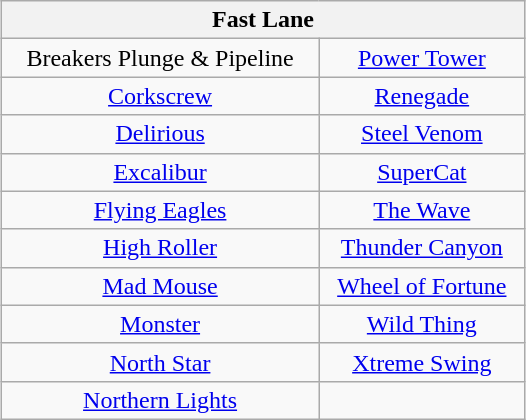<table class="wikitable" style="margin-left: 75px; width:350px; text-align: center;">
<tr>
<th colspan="2">Fast Lane</th>
</tr>
<tr>
<td>Breakers Plunge & Pipeline</td>
<td><a href='#'>Power Tower</a></td>
</tr>
<tr>
<td><a href='#'>Corkscrew</a></td>
<td><a href='#'>Renegade</a></td>
</tr>
<tr>
<td><a href='#'> Delirious</a></td>
<td><a href='#'>Steel Venom</a></td>
</tr>
<tr>
<td><a href='#'>Excalibur</a></td>
<td><a href='#'>SuperCat</a></td>
</tr>
<tr>
<td><a href='#'>Flying Eagles</a></td>
<td><a href='#'>The Wave</a></td>
</tr>
<tr>
<td><a href='#'>High Roller</a></td>
<td><a href='#'>Thunder Canyon</a></td>
</tr>
<tr>
<td><a href='#'>Mad Mouse</a></td>
<td><a href='#'>Wheel of Fortune</a></td>
</tr>
<tr>
<td><a href='#'>Monster</a></td>
<td><a href='#'>Wild Thing</a></td>
</tr>
<tr>
<td><a href='#'>North Star</a></td>
<td><a href='#'>Xtreme Swing</a></td>
</tr>
<tr>
<td><a href='#'> Northern Lights</a></td>
</tr>
</table>
